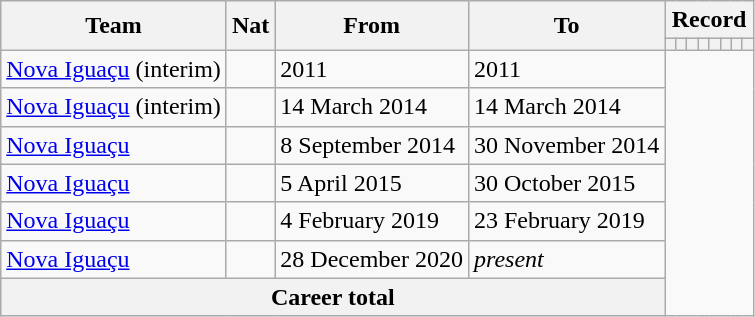<table class="wikitable" style="text-align: center">
<tr>
<th rowspan=2>Team</th>
<th rowspan=2>Nat</th>
<th rowspan=2>From</th>
<th rowspan=2>To</th>
<th colspan="8">Record</th>
</tr>
<tr>
<th></th>
<th></th>
<th></th>
<th></th>
<th></th>
<th></th>
<th></th>
<th></th>
</tr>
<tr>
<td align=left><a href='#'>Nova Iguaçu</a> (interim)</td>
<td></td>
<td align=left>2011</td>
<td align=left>2011<br></td>
</tr>
<tr>
<td align=left><a href='#'>Nova Iguaçu</a> (interim)</td>
<td></td>
<td align=left>14 March 2014</td>
<td align=left>14 March 2014<br></td>
</tr>
<tr>
<td align=left><a href='#'>Nova Iguaçu</a></td>
<td></td>
<td align=left>8 September 2014</td>
<td align=left>30 November 2014<br></td>
</tr>
<tr>
<td align=left><a href='#'>Nova Iguaçu</a></td>
<td></td>
<td align=left>5 April 2015</td>
<td align=left>30 October 2015<br></td>
</tr>
<tr>
<td align=left><a href='#'>Nova Iguaçu</a></td>
<td></td>
<td align=left>4 February 2019</td>
<td align=left>23 February 2019<br></td>
</tr>
<tr>
<td align=left><a href='#'>Nova Iguaçu</a></td>
<td></td>
<td align=left>28 December 2020</td>
<td align=left><em>present</em><br></td>
</tr>
<tr>
<th colspan=4>Career total<br></th>
</tr>
</table>
